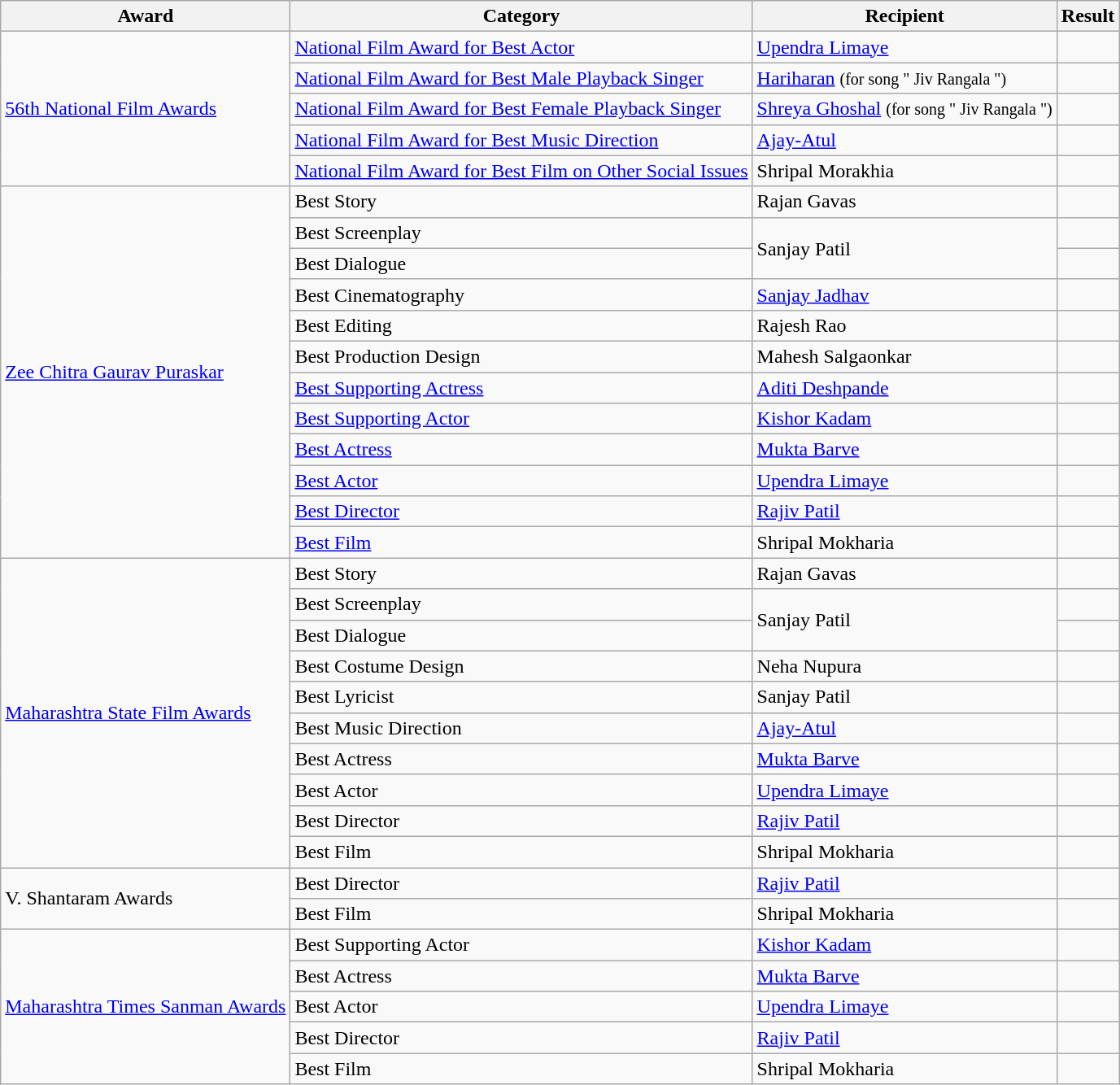<table class="wikitable sortable">
<tr>
<th>Award</th>
<th>Category</th>
<th>Recipient</th>
<th>Result</th>
</tr>
<tr>
<td rowspan="5"><a href='#'>56th National Film Awards</a></td>
<td><a href='#'>National Film Award for Best Actor</a></td>
<td><a href='#'>Upendra Limaye</a></td>
<td></td>
</tr>
<tr>
<td><a href='#'>National Film Award for Best Male Playback Singer</a></td>
<td><a href='#'>Hariharan</a> <small>(for song " Jiv Rangala ")</small></td>
<td></td>
</tr>
<tr>
<td><a href='#'>National Film Award for Best Female Playback Singer</a></td>
<td><a href='#'>Shreya Ghoshal</a> <small>(for song " Jiv Rangala ")</small></td>
<td></td>
</tr>
<tr>
<td><a href='#'>National Film Award for Best Music Direction</a></td>
<td><a href='#'>Ajay-Atul</a></td>
<td></td>
</tr>
<tr>
<td><a href='#'>National Film Award for Best Film on Other Social Issues</a></td>
<td>Shripal Morakhia</td>
<td></td>
</tr>
<tr>
<td rowspan="12"><a href='#'>Zee Chitra Gaurav Puraskar</a></td>
<td>Best Story</td>
<td>Rajan Gavas</td>
<td></td>
</tr>
<tr>
<td>Best Screenplay</td>
<td rowspan="2">Sanjay Patil</td>
<td></td>
</tr>
<tr>
<td>Best Dialogue</td>
<td></td>
</tr>
<tr>
<td>Best Cinematography</td>
<td><a href='#'>Sanjay Jadhav</a></td>
<td></td>
</tr>
<tr>
<td>Best Editing</td>
<td>Rajesh Rao</td>
<td></td>
</tr>
<tr>
<td>Best Production Design</td>
<td>Mahesh Salgaonkar</td>
<td></td>
</tr>
<tr>
<td><a href='#'>Best Supporting Actress</a></td>
<td><a href='#'>Aditi Deshpande</a></td>
<td></td>
</tr>
<tr>
<td><a href='#'>Best Supporting Actor</a></td>
<td><a href='#'>Kishor Kadam</a></td>
<td></td>
</tr>
<tr>
<td><a href='#'>Best Actress</a></td>
<td><a href='#'>Mukta Barve</a></td>
<td></td>
</tr>
<tr>
<td><a href='#'>Best Actor</a></td>
<td><a href='#'>Upendra Limaye</a></td>
<td></td>
</tr>
<tr>
<td><a href='#'>Best Director</a></td>
<td><a href='#'>Rajiv Patil</a></td>
<td></td>
</tr>
<tr>
<td><a href='#'>Best Film</a></td>
<td>Shripal Mokharia</td>
<td></td>
</tr>
<tr>
<td rowspan="10"><a href='#'>Maharashtra State Film Awards</a></td>
<td>Best Story</td>
<td>Rajan Gavas</td>
<td></td>
</tr>
<tr>
<td>Best Screenplay</td>
<td rowspan="2">Sanjay Patil</td>
<td></td>
</tr>
<tr>
<td>Best Dialogue</td>
<td></td>
</tr>
<tr>
<td>Best Costume Design</td>
<td>Neha Nupura</td>
<td></td>
</tr>
<tr>
<td>Best Lyricist</td>
<td>Sanjay Patil</td>
<td></td>
</tr>
<tr>
<td>Best Music Direction</td>
<td><a href='#'>Ajay-Atul</a></td>
<td></td>
</tr>
<tr>
<td>Best Actress</td>
<td><a href='#'>Mukta Barve</a></td>
<td></td>
</tr>
<tr>
<td>Best Actor</td>
<td><a href='#'>Upendra Limaye</a></td>
<td></td>
</tr>
<tr>
<td>Best Director</td>
<td><a href='#'>Rajiv Patil</a></td>
<td></td>
</tr>
<tr>
<td>Best Film</td>
<td>Shripal Mokharia</td>
<td></td>
</tr>
<tr>
<td rowspan="2">V. Shantaram Awards</td>
<td>Best Director</td>
<td><a href='#'>Rajiv Patil</a></td>
<td></td>
</tr>
<tr>
<td>Best Film</td>
<td>Shripal Mokharia</td>
<td></td>
</tr>
<tr>
<td rowspan="5"><a href='#'>Maharashtra Times Sanman Awards</a></td>
<td>Best Supporting Actor</td>
<td><a href='#'>Kishor Kadam</a></td>
<td></td>
</tr>
<tr>
<td>Best Actress</td>
<td><a href='#'>Mukta Barve</a></td>
<td></td>
</tr>
<tr>
<td>Best Actor</td>
<td><a href='#'>Upendra Limaye</a></td>
<td></td>
</tr>
<tr>
<td>Best Director</td>
<td><a href='#'>Rajiv Patil</a></td>
<td></td>
</tr>
<tr>
<td>Best Film</td>
<td>Shripal Mokharia</td>
<td></td>
</tr>
</table>
